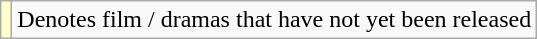<table class="wikitable">
<tr>
<td style="background:#FFFFCC;"></td>
<td>Denotes film / dramas that have not yet been released</td>
</tr>
</table>
